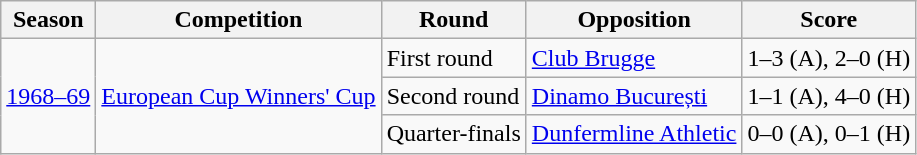<table class="wikitable">
<tr>
<th>Season</th>
<th>Competition</th>
<th>Round</th>
<th>Opposition</th>
<th>Score</th>
</tr>
<tr>
<td rowspan="3"><a href='#'>1968–69</a></td>
<td rowspan="3"><a href='#'>European Cup Winners' Cup</a></td>
<td>First round</td>
<td> <a href='#'>Club Brugge</a></td>
<td>1–3 (A), 2–0 (H)</td>
</tr>
<tr>
<td>Second round</td>
<td> <a href='#'>Dinamo București</a></td>
<td>1–1 (A), 4–0 (H)</td>
</tr>
<tr>
<td>Quarter-finals</td>
<td> <a href='#'>Dunfermline Athletic</a></td>
<td>0–0 (A), 0–1 (H)</td>
</tr>
</table>
